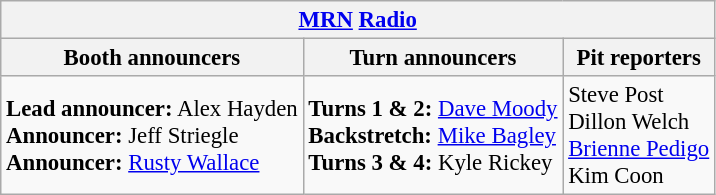<table class="wikitable" style="font-size: 95%">
<tr>
<th colspan="3"><a href='#'>MRN</a> <a href='#'>Radio</a></th>
</tr>
<tr>
<th>Booth announcers</th>
<th>Turn announcers</th>
<th>Pit reporters</th>
</tr>
<tr>
<td><strong>Lead announcer:</strong> Alex Hayden<br><strong>Announcer:</strong> Jeff Striegle<br><strong>Announcer:</strong> <a href='#'>Rusty Wallace</a></td>
<td><strong>Turns 1 & 2:</strong> <a href='#'>Dave Moody</a><br><strong>Backstretch:</strong> <a href='#'>Mike Bagley</a><br><strong>Turns 3 & 4:</strong> Kyle Rickey</td>
<td>Steve Post<br>Dillon Welch<br><a href='#'>Brienne Pedigo</a><br>Kim Coon</td>
</tr>
</table>
